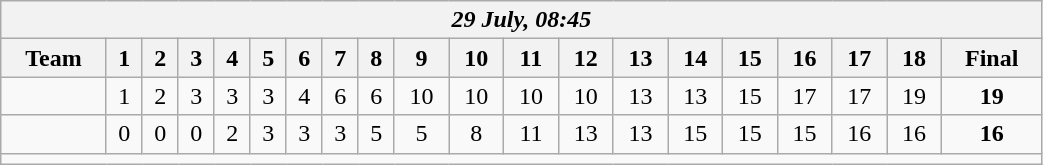<table class=wikitable style="text-align:center; width: 55%">
<tr>
<th colspan=20><em>29 July, 08:45</em></th>
</tr>
<tr>
<th>Team</th>
<th>1</th>
<th>2</th>
<th>3</th>
<th>4</th>
<th>5</th>
<th>6</th>
<th>7</th>
<th>8</th>
<th>9</th>
<th>10</th>
<th>11</th>
<th>12</th>
<th>13</th>
<th>14</th>
<th>15</th>
<th>16</th>
<th>17</th>
<th>18</th>
<th>Final</th>
</tr>
<tr>
<td align=left><strong></strong></td>
<td>1</td>
<td>2</td>
<td>3</td>
<td>3</td>
<td>3</td>
<td>4</td>
<td>6</td>
<td>6</td>
<td>10</td>
<td>10</td>
<td>10</td>
<td>10</td>
<td>13</td>
<td>13</td>
<td>15</td>
<td>17</td>
<td>17</td>
<td>19</td>
<td><strong>19</strong></td>
</tr>
<tr>
<td align=left></td>
<td>0</td>
<td>0</td>
<td>0</td>
<td>2</td>
<td>3</td>
<td>3</td>
<td>3</td>
<td>5</td>
<td>5</td>
<td>8</td>
<td>11</td>
<td>13</td>
<td>13</td>
<td>15</td>
<td>15</td>
<td>15</td>
<td>16</td>
<td>16</td>
<td><strong>16</strong></td>
</tr>
<tr>
<td colspan=20></td>
</tr>
</table>
